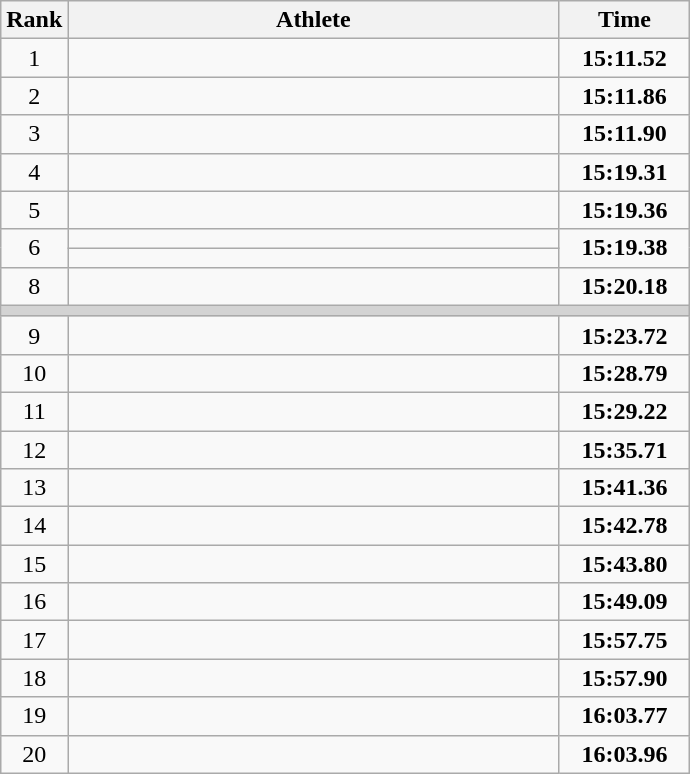<table class="wikitable">
<tr>
<th>Rank</th>
<th align="center" style="width: 20em">Athlete</th>
<th align="center" style="width: 5em">Time</th>
</tr>
<tr>
<td align="center">1</td>
<td></td>
<td align="center"><strong>15:11.52</strong></td>
</tr>
<tr>
<td align="center">2</td>
<td></td>
<td align="center"><strong>15:11.86</strong></td>
</tr>
<tr>
<td align="center">3</td>
<td></td>
<td align="center"><strong>15:11.90</strong></td>
</tr>
<tr>
<td align="center">4</td>
<td></td>
<td align="center"><strong>15:19.31</strong></td>
</tr>
<tr>
<td align="center">5</td>
<td></td>
<td align="center"><strong>15:19.36</strong></td>
</tr>
<tr>
<td rowspan=2 align="center">6</td>
<td></td>
<td rowspan=2 align="center"><strong>15:19.38</strong></td>
</tr>
<tr>
<td></td>
</tr>
<tr>
<td align="center">8</td>
<td></td>
<td align="center"><strong>15:20.18</strong></td>
</tr>
<tr>
<td colspan=3 bgcolor=lightgray></td>
</tr>
<tr>
<td align="center">9</td>
<td></td>
<td align="center"><strong>15:23.72</strong></td>
</tr>
<tr>
<td align="center">10</td>
<td></td>
<td align="center"><strong>15:28.79</strong></td>
</tr>
<tr>
<td align="center">11</td>
<td></td>
<td align="center"><strong>15:29.22</strong></td>
</tr>
<tr>
<td align="center">12</td>
<td></td>
<td align="center"><strong>15:35.71</strong></td>
</tr>
<tr>
<td align="center">13</td>
<td></td>
<td align="center"><strong>15:41.36</strong></td>
</tr>
<tr>
<td align="center">14</td>
<td></td>
<td align="center"><strong>15:42.78</strong></td>
</tr>
<tr>
<td align="center">15</td>
<td></td>
<td align="center"><strong>15:43.80</strong></td>
</tr>
<tr>
<td align="center">16</td>
<td></td>
<td align="center"><strong>15:49.09</strong></td>
</tr>
<tr>
<td align="center">17</td>
<td></td>
<td align="center"><strong>15:57.75</strong></td>
</tr>
<tr>
<td align="center">18</td>
<td></td>
<td align="center"><strong>15:57.90</strong></td>
</tr>
<tr>
<td align="center">19</td>
<td></td>
<td align="center"><strong>16:03.77</strong></td>
</tr>
<tr>
<td align="center">20</td>
<td></td>
<td align="center"><strong>16:03.96</strong></td>
</tr>
</table>
